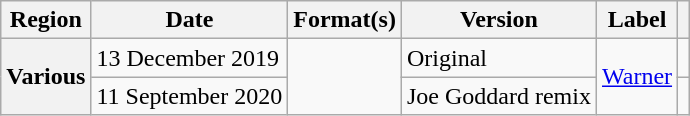<table class="wikitable plainrowheaders">
<tr>
<th scope="col">Region</th>
<th scope="col">Date</th>
<th scope="col">Format(s)</th>
<th scope="col">Version</th>
<th scope="col">Label</th>
<th scope="col"></th>
</tr>
<tr>
<th scope="row" rowspan="2">Various</th>
<td>13 December 2019</td>
<td rowspan="2"></td>
<td>Original</td>
<td rowspan="2"><a href='#'>Warner</a></td>
<td align="center"></td>
</tr>
<tr>
<td>11 September 2020</td>
<td>Joe Goddard remix</td>
<td align="center"></td>
</tr>
</table>
